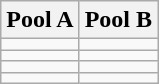<table class="wikitable" style="white-space:nowrap;">
<tr>
<th width=50%>Pool A</th>
<th width=50%>Pool B</th>
</tr>
<tr>
<td></td>
<td></td>
</tr>
<tr>
<td></td>
<td></td>
</tr>
<tr>
<td></td>
<td></td>
</tr>
<tr>
<td></td>
<td></td>
</tr>
</table>
